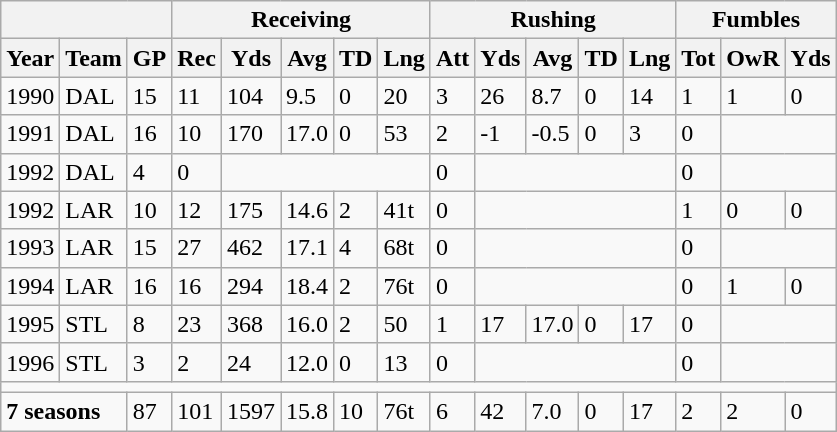<table class="wikitable">
<tr>
<th colspan="3"></th>
<th colspan="5">Receiving</th>
<th colspan="5">Rushing</th>
<th colspan="3">Fumbles</th>
</tr>
<tr>
<th>Year</th>
<th>Team</th>
<th>GP</th>
<th>Rec</th>
<th>Yds</th>
<th>Avg</th>
<th>TD</th>
<th>Lng</th>
<th>Att</th>
<th>Yds</th>
<th>Avg</th>
<th>TD</th>
<th>Lng</th>
<th>Tot</th>
<th>OwR</th>
<th>Yds</th>
</tr>
<tr>
<td>1990</td>
<td>DAL</td>
<td>15</td>
<td>11</td>
<td>104</td>
<td>9.5</td>
<td>0</td>
<td>20</td>
<td>3</td>
<td>26</td>
<td>8.7</td>
<td>0</td>
<td>14</td>
<td>1</td>
<td>1</td>
<td>0</td>
</tr>
<tr>
<td>1991</td>
<td>DAL</td>
<td>16</td>
<td>10</td>
<td>170</td>
<td>17.0</td>
<td>0</td>
<td>53</td>
<td>2</td>
<td>-1</td>
<td>-0.5</td>
<td>0</td>
<td>3</td>
<td>0</td>
<td colspan="2"></td>
</tr>
<tr>
<td>1992</td>
<td>DAL</td>
<td>4</td>
<td>0</td>
<td colspan="4"></td>
<td>0</td>
<td colspan="4"></td>
<td>0</td>
<td colspan="2"></td>
</tr>
<tr>
<td>1992</td>
<td>LAR</td>
<td>10</td>
<td>12</td>
<td>175</td>
<td>14.6</td>
<td>2</td>
<td>41t</td>
<td>0</td>
<td colspan="4"></td>
<td>1</td>
<td>0</td>
<td>0</td>
</tr>
<tr>
<td>1993</td>
<td>LAR</td>
<td>15</td>
<td>27</td>
<td>462</td>
<td>17.1</td>
<td>4</td>
<td>68t</td>
<td>0</td>
<td colspan="4"></td>
<td>0</td>
<td colspan="2"></td>
</tr>
<tr>
<td>1994</td>
<td>LAR</td>
<td>16</td>
<td>16</td>
<td>294</td>
<td>18.4</td>
<td>2</td>
<td>76t</td>
<td>0</td>
<td colspan="4"></td>
<td>0</td>
<td>1</td>
<td>0</td>
</tr>
<tr>
<td>1995</td>
<td>STL</td>
<td>8</td>
<td>23</td>
<td>368</td>
<td>16.0</td>
<td>2</td>
<td>50</td>
<td>1</td>
<td>17</td>
<td>17.0</td>
<td>0</td>
<td>17</td>
<td>0</td>
<td colspan="2"></td>
</tr>
<tr>
<td>1996</td>
<td>STL</td>
<td>3</td>
<td>2</td>
<td>24</td>
<td>12.0</td>
<td>0</td>
<td>13</td>
<td>0</td>
<td colspan="4"></td>
<td>0</td>
<td colspan="2"></td>
</tr>
<tr>
<td colspan="16"></td>
</tr>
<tr>
<td colspan="2"><strong>7 seasons</strong></td>
<td>87</td>
<td>101</td>
<td>1597</td>
<td>15.8</td>
<td>10</td>
<td>76t</td>
<td>6</td>
<td>42</td>
<td>7.0</td>
<td>0</td>
<td>17</td>
<td>2</td>
<td>2</td>
<td>0</td>
</tr>
</table>
